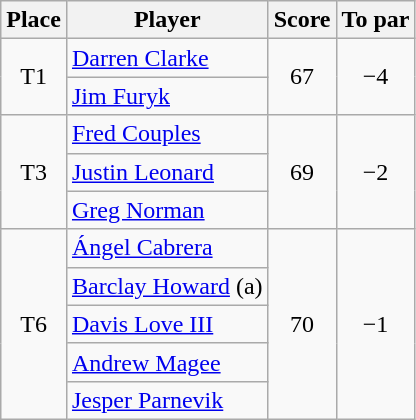<table class="wikitable">
<tr>
<th>Place</th>
<th>Player</th>
<th>Score</th>
<th>To par</th>
</tr>
<tr>
<td rowspan="2" align=center>T1</td>
<td> <a href='#'>Darren Clarke</a></td>
<td rowspan="2" align=center>67</td>
<td rowspan="2" align=center>−4</td>
</tr>
<tr>
<td> <a href='#'>Jim Furyk</a></td>
</tr>
<tr>
<td rowspan="3" align=center>T3</td>
<td> <a href='#'>Fred Couples</a></td>
<td rowspan="3" align=center>69</td>
<td rowspan="3" align=center>−2</td>
</tr>
<tr>
<td> <a href='#'>Justin Leonard</a></td>
</tr>
<tr>
<td> <a href='#'>Greg Norman</a></td>
</tr>
<tr>
<td rowspan="5" align=center>T6</td>
<td> <a href='#'>Ángel Cabrera</a></td>
<td rowspan="5" align=center>70</td>
<td rowspan="5" align=center>−1</td>
</tr>
<tr>
<td> <a href='#'>Barclay Howard</a> (a)</td>
</tr>
<tr>
<td> <a href='#'>Davis Love III</a></td>
</tr>
<tr>
<td> <a href='#'>Andrew Magee</a></td>
</tr>
<tr>
<td> <a href='#'>Jesper Parnevik</a></td>
</tr>
</table>
